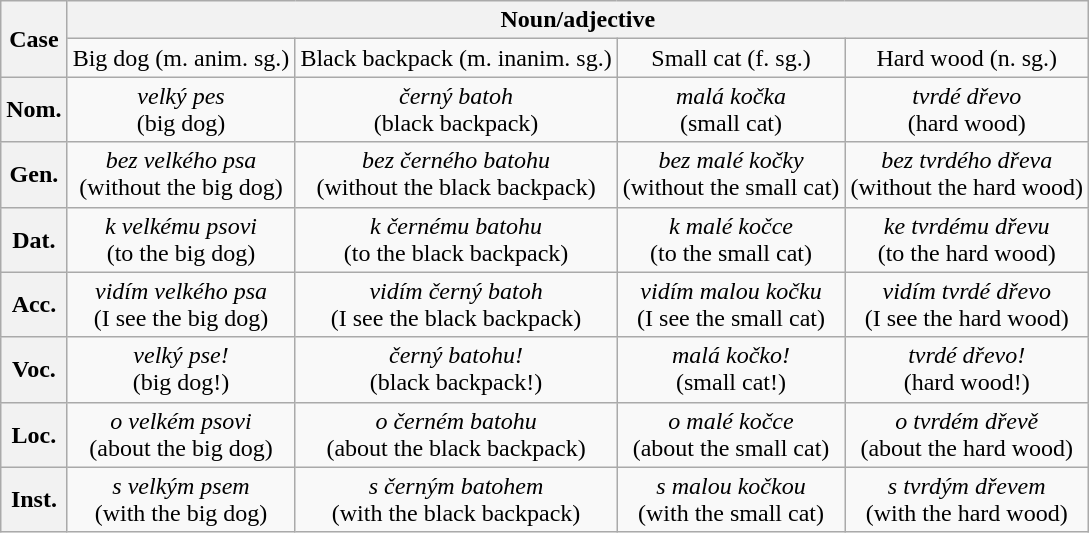<table class="wikitable" style="text-align: center">
<tr>
<th rowspan="2">Case</th>
<th colspan="4">Noun/adjective</th>
</tr>
<tr>
<td>Big dog (m. anim. sg.)</td>
<td>Black backpack (m. inanim. sg.)</td>
<td>Small cat (f. sg.)</td>
<td>Hard wood (n. sg.)</td>
</tr>
<tr>
<th>Nom.</th>
<td><em>velký pes</em><br>(big dog)</td>
<td><em>černý batoh</em><br>(black backpack)</td>
<td><em>malá kočka</em><br>(small cat)</td>
<td><em>tvrdé dřevo</em><br>(hard wood)</td>
</tr>
<tr>
<th>Gen.</th>
<td><em>bez velkého psa</em><br>(without the big dog)</td>
<td><em>bez černého batohu</em><br>(without the black backpack)</td>
<td><em>bez malé kočky</em><br>(without the small cat)</td>
<td><em>bez tvrdého dřeva</em><br>(without the hard wood)</td>
</tr>
<tr>
<th>Dat.</th>
<td><em>k velkému psovi</em><br>(to the big dog)</td>
<td><em>k černému batohu</em><br>(to the black backpack)</td>
<td><em>k malé kočce</em><br>(to the small cat)</td>
<td><em>ke tvrdému dřevu</em><br>(to the hard wood)</td>
</tr>
<tr>
<th>Acc.</th>
<td><em>vidím velkého psa</em><br>(I see the big dog)</td>
<td><em>vidím černý batoh</em><br>(I see the black backpack)</td>
<td><em>vidím malou kočku</em><br>(I see the small cat)</td>
<td><em>vidím tvrdé dřevo</em><br>(I see the hard wood)</td>
</tr>
<tr>
<th>Voc.</th>
<td><em>velký pse!</em><br>(big dog!)</td>
<td><em>černý batohu!</em><br>(black backpack!)</td>
<td><em>malá kočko!</em><br>(small cat!)</td>
<td><em>tvrdé dřevo!</em><br>(hard wood!)</td>
</tr>
<tr>
<th>Loc.</th>
<td><em>o velkém psovi</em><br>(about the big dog)</td>
<td><em>o černém batohu</em><br>(about the black backpack)</td>
<td><em>o malé kočce</em><br>(about the small cat)</td>
<td><em>o tvrdém dřevě</em><br>(about the hard wood)</td>
</tr>
<tr>
<th>Inst.</th>
<td><em>s velkým psem</em><br>(with the big dog)</td>
<td><em>s černým batohem</em><br>(with the black backpack)</td>
<td><em>s malou kočkou</em><br>(with the small cat)</td>
<td><em>s tvrdým dřevem</em><br>(with the hard wood)</td>
</tr>
</table>
